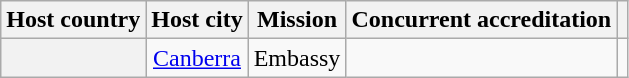<table class="wikitable plainrowheaders" style="text-align:center;">
<tr>
<th scope="col">Host country</th>
<th scope="col">Host city</th>
<th scope="col">Mission</th>
<th scope="col">Concurrent accreditation</th>
<th scope="col"></th>
</tr>
<tr>
<th scope="row"></th>
<td><a href='#'>Canberra</a></td>
<td>Embassy</td>
<td></td>
<td></td>
</tr>
</table>
